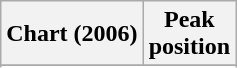<table class="wikitable sortable plainrowheaders">
<tr>
<th>Chart (2006)</th>
<th>Peak<br>position</th>
</tr>
<tr>
</tr>
<tr>
</tr>
<tr>
</tr>
<tr>
</tr>
<tr>
</tr>
<tr>
</tr>
</table>
